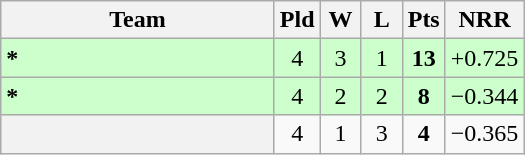<table class="wikitable plainrowheaders" style="text-align:center;">
<tr>
<th scope="col" width=175>Team</th>
<th scope="col" width=20 abbr="Played">Pld</th>
<th scope="col" width=20 abbr="Won">W</th>
<th scope="col" width=20 abbr="Lost">L</th>
<th scope="col" width=20 abbr="Points">Pts</th>
<th scope="col" width=20 abbr="Net run rate">NRR</th>
</tr>
<tr style="background:#ccffcc;">
<th scope="row" style="text-align:left; background:#ccffcc;">*</th>
<td>4</td>
<td>3</td>
<td>1</td>
<td><strong>13</strong></td>
<td>+0.725</td>
</tr>
<tr style="background:#ccffcc;">
<th scope="row" style="text-align:left; background:#ccffcc;">*</th>
<td>4</td>
<td>2</td>
<td>2</td>
<td><strong>8</strong></td>
<td>−0.344</td>
</tr>
<tr>
<th scope="row" style="text-align:left;"></th>
<td>4</td>
<td>1</td>
<td>3</td>
<td><strong>4</strong></td>
<td>−0.365</td>
</tr>
</table>
